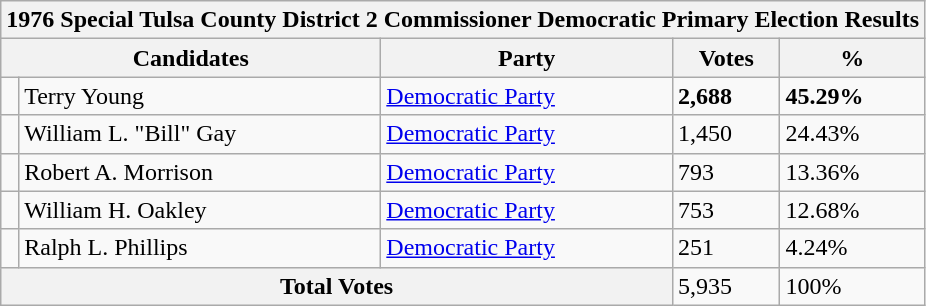<table class="wikitable">
<tr>
<th colspan="5"><strong>1976 Special Tulsa County District 2 Commissioner  Democratic Primary Election Results</strong> </th>
</tr>
<tr>
<th colspan="2">Candidates</th>
<th>Party</th>
<th>Votes</th>
<th>%</th>
</tr>
<tr>
<td></td>
<td>Terry Young</td>
<td><a href='#'>Democratic Party</a></td>
<td><strong>2,688</strong></td>
<td><strong>45.29%</strong></td>
</tr>
<tr>
<td></td>
<td>William L. "Bill" Gay</td>
<td><a href='#'>Democratic Party</a></td>
<td>1,450</td>
<td>24.43%</td>
</tr>
<tr>
<td></td>
<td>Robert A. Morrison</td>
<td><a href='#'>Democratic Party</a></td>
<td>793</td>
<td>13.36%</td>
</tr>
<tr>
<td></td>
<td>William H. Oakley</td>
<td><a href='#'>Democratic Party</a></td>
<td>753</td>
<td>12.68%</td>
</tr>
<tr>
<td></td>
<td>Ralph L. Phillips</td>
<td><a href='#'>Democratic Party</a></td>
<td>251</td>
<td>4.24%</td>
</tr>
<tr>
<th colspan="3"><strong>Total Votes</strong></th>
<td>5,935</td>
<td>100%</td>
</tr>
</table>
